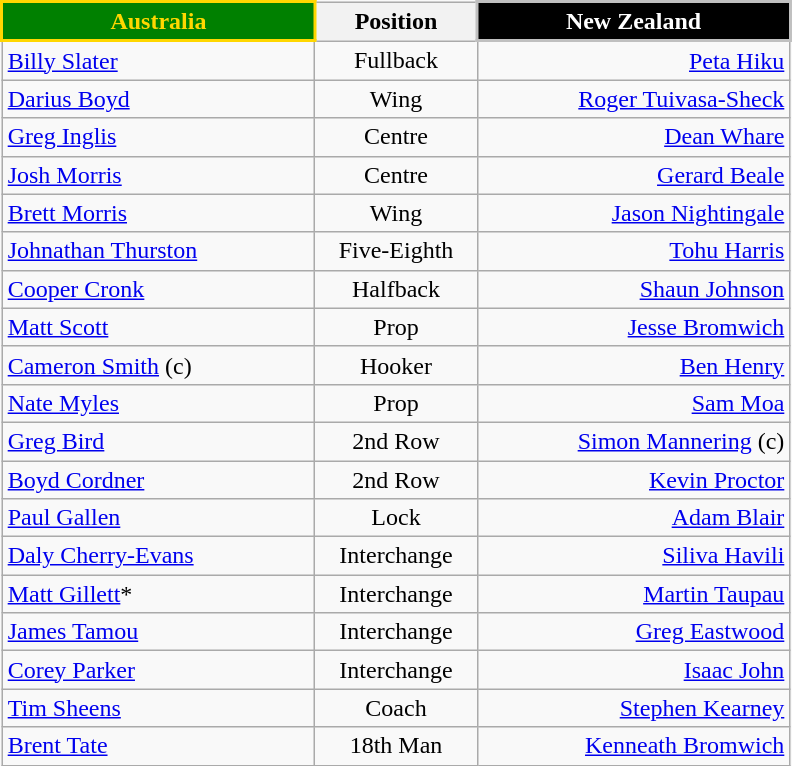<table style="margin: 1em auto 1em auto" class="wikitable">
<tr>
<th align="centre" width="200" style="border: 2px solid gold; background: green; color: gold">Australia</th>
<th width="100">Position</th>
<th align="centre" width="200" style="border: 2px solid silver; background: black; color: white">New Zealand</th>
</tr>
<tr>
<td align="left"> <a href='#'>Billy Slater</a></td>
<td align="center">Fullback</td>
<td align="right"><a href='#'>Peta Hiku</a> </td>
</tr>
<tr>
<td align="left"> <a href='#'>Darius Boyd</a></td>
<td align="center">Wing</td>
<td align="right"><a href='#'>Roger Tuivasa-Sheck</a> </td>
</tr>
<tr>
<td align="left"> <a href='#'>Greg Inglis</a></td>
<td align="center">Centre</td>
<td align="right"><a href='#'>Dean Whare</a> </td>
</tr>
<tr>
<td align="left"> <a href='#'>Josh Morris</a></td>
<td align="center">Centre</td>
<td align="right"><a href='#'>Gerard Beale</a> </td>
</tr>
<tr>
<td align="left"> <a href='#'>Brett Morris</a></td>
<td align="center">Wing</td>
<td align="right"><a href='#'>Jason Nightingale</a> </td>
</tr>
<tr>
<td align="left"> <a href='#'>Johnathan Thurston</a></td>
<td align="center">Five-Eighth</td>
<td align="right"><a href='#'>Tohu Harris</a> </td>
</tr>
<tr>
<td align="left"> <a href='#'>Cooper Cronk</a></td>
<td align="center">Halfback</td>
<td align="right"><a href='#'>Shaun Johnson</a> </td>
</tr>
<tr>
<td align="left"> <a href='#'>Matt Scott</a></td>
<td align="center">Prop</td>
<td align="right"><a href='#'>Jesse Bromwich</a> </td>
</tr>
<tr>
<td align="left"> <a href='#'>Cameron Smith</a> (c)</td>
<td align="center">Hooker</td>
<td align="right"><a href='#'>Ben Henry</a> </td>
</tr>
<tr>
<td align="left"> <a href='#'>Nate Myles</a></td>
<td align="center">Prop</td>
<td align="right"><a href='#'>Sam Moa</a> </td>
</tr>
<tr>
<td align="left"> <a href='#'>Greg Bird</a></td>
<td align="center">2nd Row</td>
<td align="right"><a href='#'>Simon Mannering</a> (c) </td>
</tr>
<tr>
<td align="left"> <a href='#'>Boyd Cordner</a></td>
<td align="center">2nd Row</td>
<td align="right"><a href='#'>Kevin Proctor</a> </td>
</tr>
<tr>
<td align="left"> <a href='#'>Paul Gallen</a></td>
<td align="center">Lock</td>
<td align="right"><a href='#'>Adam Blair</a> </td>
</tr>
<tr>
<td align="left"> <a href='#'>Daly Cherry-Evans</a></td>
<td align="center">Interchange</td>
<td align="right"><a href='#'>Siliva Havili</a> </td>
</tr>
<tr>
<td align="left"> <a href='#'>Matt Gillett</a>*</td>
<td align="center">Interchange</td>
<td align="right"><a href='#'>Martin Taupau</a> </td>
</tr>
<tr>
<td align="left"> <a href='#'>James Tamou</a></td>
<td align="center">Interchange</td>
<td align="right"><a href='#'>Greg Eastwood</a> </td>
</tr>
<tr>
<td align="left"> <a href='#'>Corey Parker</a></td>
<td align="center">Interchange</td>
<td align="right"><a href='#'>Isaac John</a> </td>
</tr>
<tr>
<td align="left"> <a href='#'>Tim Sheens</a></td>
<td align="center">Coach</td>
<td align="right"><a href='#'>Stephen Kearney</a></td>
</tr>
<tr>
<td align="left"> <a href='#'>Brent Tate</a></td>
<td align="center">18th Man</td>
<td align="right"><a href='#'>Kenneath Bromwich</a> </td>
</tr>
</table>
